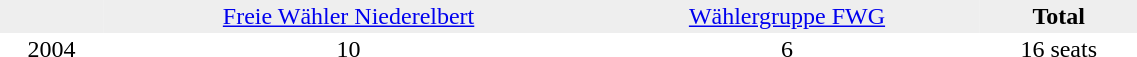<table border="0" cellpadding="2" cellspacing="0" width="60%">
<tr bgcolor="#eeeeee" align="center">
<td></td>
<td><a href='#'>Freie Wähler Niederelbert</a></td>
<td><a href='#'>Wählergruppe FWG</a></td>
<td><strong>Total</strong></td>
</tr>
<tr align="center">
<td>2004</td>
<td>10</td>
<td>6</td>
<td>16 seats</td>
</tr>
</table>
